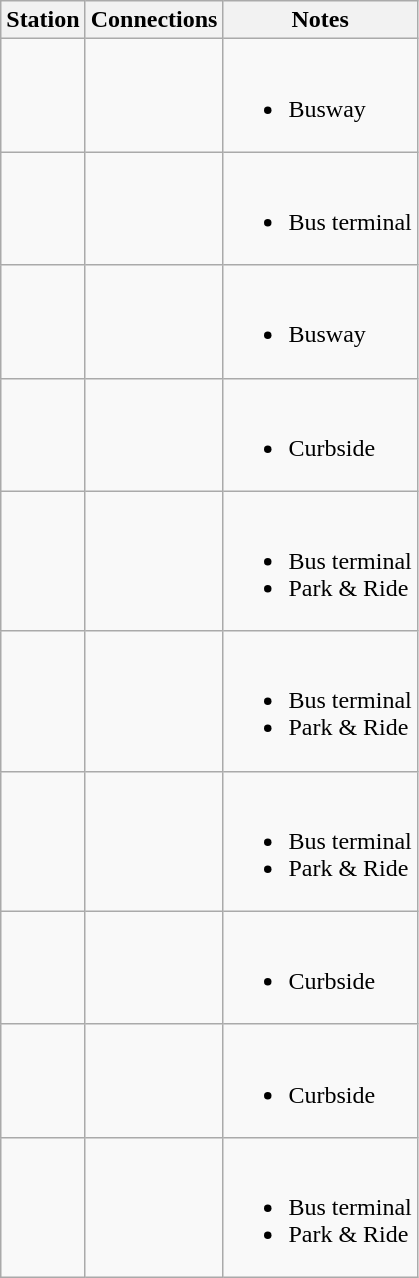<table class="wikitable">
<tr>
<th>Station</th>
<th>Connections</th>
<th>Notes</th>
</tr>
<tr>
<td></td>
<td>  </td>
<td><br><ul><li>Busway</li></ul></td>
</tr>
<tr>
<td></td>
<td>   </td>
<td><br><ul><li>Bus terminal</li></ul></td>
</tr>
<tr>
<td></td>
<td>   </td>
<td><br><ul><li>Busway</li></ul></td>
</tr>
<tr>
<td></td>
<td></td>
<td><br><ul><li>Curbside</li></ul></td>
</tr>
<tr>
<td></td>
<td>   </td>
<td><br><ul><li>Bus terminal</li><li>Park & Ride</li></ul></td>
</tr>
<tr>
<td></td>
<td> </td>
<td><br><ul><li>Bus terminal</li><li>Park & Ride</li></ul></td>
</tr>
<tr>
<td></td>
<td></td>
<td><br><ul><li>Bus terminal</li><li>Park & Ride</li></ul></td>
</tr>
<tr>
<td></td>
<td> </td>
<td><br><ul><li>Curbside</li></ul></td>
</tr>
<tr>
<td></td>
<td>  </td>
<td><br><ul><li>Curbside</li></ul></td>
</tr>
<tr>
<td></td>
<td> </td>
<td><br><ul><li>Bus terminal</li><li>Park & Ride</li></ul></td>
</tr>
</table>
